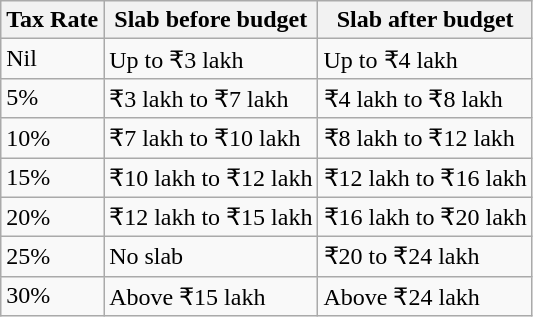<table class="wikitable">
<tr>
<th>Tax Rate</th>
<th>Slab before budget</th>
<th>Slab after budget</th>
</tr>
<tr>
<td>Nil</td>
<td>Up to ₹3 lakh</td>
<td>Up to ₹4 lakh</td>
</tr>
<tr>
<td>5%</td>
<td>₹3 lakh to ₹7 lakh</td>
<td>₹4 lakh to ₹8 lakh</td>
</tr>
<tr>
<td>10%</td>
<td>₹7 lakh to ₹10 lakh</td>
<td>₹8 lakh to ₹12 lakh</td>
</tr>
<tr>
<td>15%</td>
<td>₹10 lakh to ₹12 lakh</td>
<td>₹12 lakh to ₹16 lakh</td>
</tr>
<tr>
<td>20%</td>
<td>₹12 lakh to ₹15 lakh</td>
<td>₹16 lakh to ₹20 lakh</td>
</tr>
<tr>
<td>25%</td>
<td>No slab</td>
<td>₹20 to ₹24 lakh</td>
</tr>
<tr>
<td>30%</td>
<td>Above ₹15 lakh</td>
<td>Above ₹24 lakh</td>
</tr>
</table>
